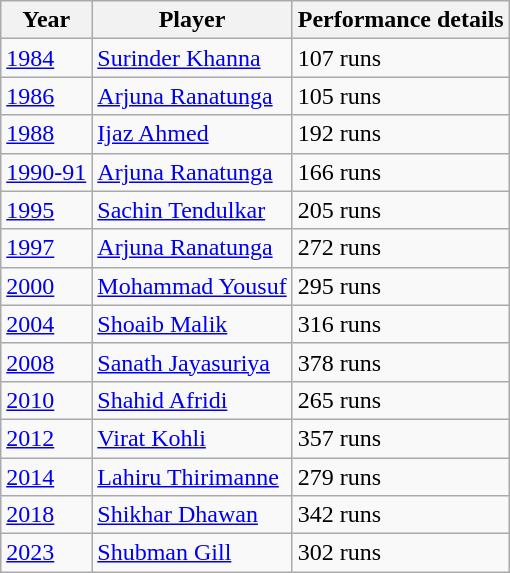<table class="wikitable sortable" style="text-align:left;">
<tr>
<th>Year</th>
<th>Player</th>
<th>Performance details</th>
</tr>
<tr>
<td><a href='#'>1984</a></td>
<td> <a href='#'>Surinder Khanna</a></td>
<td>107 runs</td>
</tr>
<tr>
<td><a href='#'>1986</a></td>
<td> <a href='#'>Arjuna Ranatunga</a></td>
<td>105 runs</td>
</tr>
<tr>
<td><a href='#'>1988</a></td>
<td> <a href='#'>Ijaz Ahmed</a></td>
<td>192 runs</td>
</tr>
<tr>
<td><a href='#'>1990-91</a></td>
<td> <a href='#'>Arjuna Ranatunga</a></td>
<td>166 runs</td>
</tr>
<tr>
<td><a href='#'>1995</a></td>
<td> <a href='#'>Sachin Tendulkar</a></td>
<td>205 runs</td>
</tr>
<tr>
<td><a href='#'>1997</a></td>
<td> <a href='#'>Arjuna Ranatunga</a></td>
<td>272 runs</td>
</tr>
<tr>
<td><a href='#'>2000</a></td>
<td> <a href='#'>Mohammad Yousuf</a></td>
<td>295 runs</td>
</tr>
<tr>
<td><a href='#'>2004</a></td>
<td> <a href='#'>Shoaib Malik</a></td>
<td>316 runs</td>
</tr>
<tr>
<td><a href='#'>2008</a></td>
<td> <a href='#'>Sanath Jayasuriya</a></td>
<td>378 runs</td>
</tr>
<tr>
<td><a href='#'>2010</a></td>
<td> <a href='#'>Shahid Afridi</a></td>
<td>265 runs</td>
</tr>
<tr>
<td><a href='#'>2012</a></td>
<td> <a href='#'>Virat Kohli</a></td>
<td>357 runs</td>
</tr>
<tr>
<td><a href='#'>2014</a></td>
<td> <a href='#'>Lahiru Thirimanne</a></td>
<td>279 runs</td>
</tr>
<tr>
<td><a href='#'>2018</a></td>
<td> <a href='#'>Shikhar Dhawan</a></td>
<td>342 runs</td>
</tr>
<tr>
<td><a href='#'>2023</a></td>
<td> <a href='#'>Shubman Gill</a></td>
<td>302 runs</td>
</tr>
</table>
